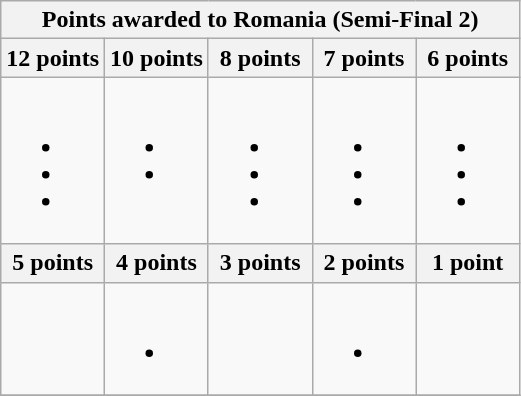<table class="wikitable collapsible collapsed">
<tr>
<th colspan="5">Points awarded to Romania (Semi-Final 2)</th>
</tr>
<tr>
<th width=20%>12 points</th>
<th width=20%>10 points</th>
<th width=20%>8 points</th>
<th width=20%>7 points</th>
<th width=20%>6 points</th>
</tr>
<tr>
<td valign="top"><br><ul><li></li><li></li><li></li></ul></td>
<td valign="top"><br><ul><li></li><li></li></ul></td>
<td valign="top"><br><ul><li></li><li></li><li></li></ul></td>
<td valign="top"><br><ul><li></li><li></li><li></li></ul></td>
<td valign="top"><br><ul><li></li><li></li><li></li></ul></td>
</tr>
<tr>
<th width=20%>5 points</th>
<th width=20%>4 points</th>
<th width=20%>3 points</th>
<th width=20%>2 points</th>
<th width=20%>1 point</th>
</tr>
<tr>
<td valign="top"></td>
<td valign="top"><br><ul><li></li></ul></td>
<td valign="top"></td>
<td valign="top"><br><ul><li></li></ul></td>
<td valign="top"></td>
</tr>
<tr>
</tr>
</table>
